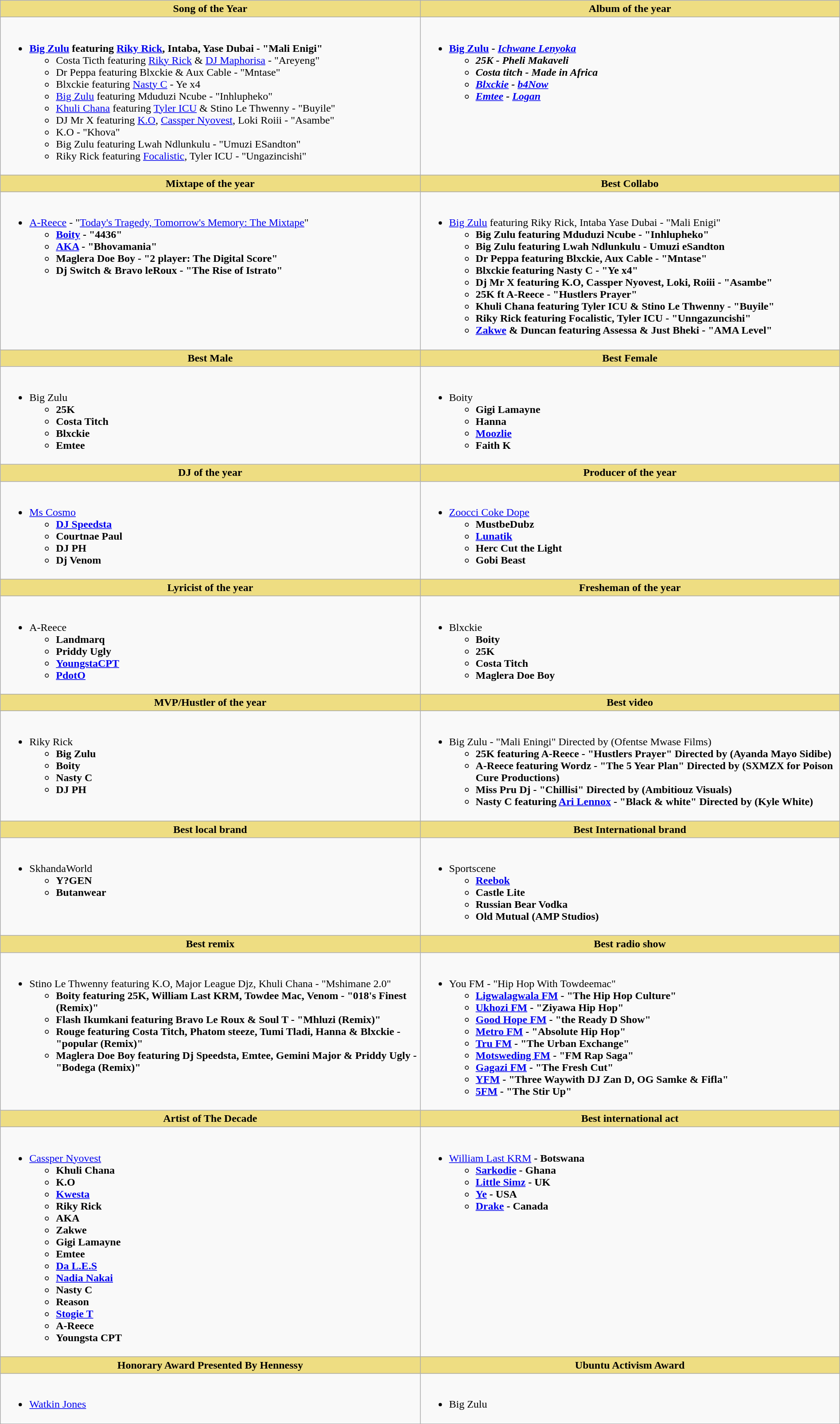<table class=wikitable width="100%">
<tr>
<th style="background:#EEDD82;" ! width="50%">Song of the Year</th>
<th style="background:#EEDD82;" ! width="50%">Album of the year</th>
</tr>
<tr>
<td valign="top"><br><ul><li><strong><a href='#'>Big Zulu</a> featuring <a href='#'>Riky Rick</a>, Intaba, Yase Dubai - "Mali Enigi"</strong><ul><li>Costa Ticth featuring <a href='#'>Riky Rick</a> & <a href='#'>DJ Maphorisa</a> - "Areyeng"</li><li>Dr Peppa featuring Blxckie & Aux Cable - "Mntase"</li><li>Blxckie featuring  <a href='#'>Nasty C</a> - Ye x4</li><li><a href='#'>Big Zulu</a> featuring  Mduduzi Ncube - "Inhlupheko"</li><li><a href='#'>Khuli Chana</a> featuring <a href='#'>Tyler ICU</a> & Stino Le Thwenny - "Buyile"</li><li>DJ Mr X featuring  <a href='#'>K.O</a>, <a href='#'>Cassper Nyovest</a>, Loki Roiii - "Asambe"</li><li>K.O - "Khova"</li><li>Big Zulu featuring  Lwah Ndlunkulu - "Umuzi ESandton"</li><li>Riky Rick featuring  <a href='#'>Focalistic</a>, Tyler ICU - "Ungazincishi"</li></ul></li></ul></td>
<td valign="top"><br><ul><li><strong><a href='#'>Big Zulu</a> - <em><a href='#'>Ichwane Lenyoka</a><strong><em><ul><li>25K  - </em>Pheli Makaveli<em></li><li>Costa titch - </em>Made in Africa<em></li><li><a href='#'>Blxckie</a> - </em><a href='#'>b4Now</a><em></li><li><a href='#'>Emtee</a> - </em><a href='#'>Logan</a><em></li></ul></li></ul></td>
</tr>
<tr>
<th style="background:#EEDD82;" ! width="50%">Mixtape of the year</th>
<th style="background:#EEDD82;" ! width="50%">Best Collabo</th>
</tr>
<tr>
<td valign="top"><br><ul><li></strong><a href='#'>A-Reece</a> - "<a href='#'>Today's Tragedy, Tomorrow's Memory: The Mixtape</a>"<strong><ul><li><a href='#'>Boity</a> - "4436"</li><li><a href='#'>AKA</a> - "Bhovamania"</li><li>Maglera Doe Boy - "2 player: The Digital Score"</li><li>Dj Switch & Bravo leRoux - "The Rise of Istrato"</li></ul></li></ul></td>
<td valign="top"><br><ul><li></strong><a href='#'>Big Zulu</a> featuring  Riky Rick, Intaba Yase Dubai - "Mali Enigi"<strong><ul><li>Big Zulu featuring  Mduduzi Ncube - "Inhlupheko"</li><li>Big Zulu featuring Lwah Ndlunkulu - Umuzi eSandton</li><li>Dr Peppa featuring  Blxckie, Aux Cable - "Mntase"</li><li>Blxckie featuring  Nasty C - "Ye x4"</li><li>Dj Mr X featuring  K.O, Cassper Nyovest, Loki, Roiii - "Asambe"</li><li>25K ft A-Reece - "Hustlers Prayer"</li><li>Khuli Chana featuring  Tyler ICU & Stino Le Thwenny - "Buyile"</li><li>Riky Rick featuring  Focalistic, Tyler ICU - "Unngazuncishi"</li><li><a href='#'>Zakwe</a> & Duncan featuring  Assessa & Just Bheki - "AMA Level"</li></ul></li></ul></td>
</tr>
<tr>
<th style="background:#EEDD82;" ! width="50%">Best Male</th>
<th style="background:#EEDD82;" ! width="50%">Best Female</th>
</tr>
<tr>
<td valign="top"><br><ul><li></strong>Big Zulu<strong><ul><li>25K</li><li>Costa Titch</li><li>Blxckie</li><li>Emtee</li></ul></li></ul></td>
<td valign="top"><br><ul><li></strong>Boity<strong><ul><li>Gigi Lamayne</li><li>Hanna</li><li><a href='#'>Moozlie</a></li><li>Faith K</li></ul></li></ul></td>
</tr>
<tr>
<th style="background:#EEDD82;" ! width="50%">DJ of the year</th>
<th style="background:#EEDD82;" ! width="50%">Producer of the year</th>
</tr>
<tr>
<td valign="top"><br><ul><li></strong><a href='#'>Ms Cosmo</a><strong><ul><li><a href='#'>DJ Speedsta</a></li><li>Courtnae Paul</li><li>DJ PH</li><li>Dj Venom</li></ul></li></ul></td>
<td valign="top"><br><ul><li></strong><a href='#'>Zoocci Coke Dope</a><strong><ul><li>MustbeDubz</li><li><a href='#'>Lunatik</a></li><li>Herc Cut the Light</li><li>Gobi Beast</li></ul></li></ul></td>
</tr>
<tr>
<th style="background:#EEDD82;" ! width="50%">Lyricist of the year</th>
<th style="background:#EEDD82;" ! width="50%">Fresheman of the year</th>
</tr>
<tr>
<td valign="top"><br><ul><li></strong>A-Reece<strong><ul><li>Landmarq</li><li>Priddy Ugly</li><li><a href='#'>YoungstaCPT</a></li><li><a href='#'>PdotO</a></li></ul></li></ul></td>
<td valign="top"><br><ul><li></strong>Blxckie<strong><ul><li>Boity</li><li>25K</li><li>Costa Titch</li><li>Maglera Doe Boy</li></ul></li></ul></td>
</tr>
<tr>
<th style="background:#EEDD82;" ! width="50%">MVP/Hustler of the year</th>
<th style="background:#EEDD82;" ! width="50%">Best video</th>
</tr>
<tr>
<td valign="top"><br><ul><li></strong>Riky Rick<strong><ul><li>Big Zulu</li><li>Boity</li><li>Nasty C</li><li>DJ PH</li></ul></li></ul></td>
<td valign="top"><br><ul><li></strong>Big Zulu - "Mali Eningi"   Directed by (Ofentse Mwase Films)<strong><ul><li>25K featuring  A-Reece - "Hustlers Prayer"  Directed by (Ayanda Mayo Sidibe)</li><li>A-Reece featuring Wordz - "The 5 Year Plan"  Directed by (SXMZX for Poison Cure Productions)</li><li>Miss Pru Dj - "Chillisi" Directed by (Ambitiouz Visuals)</li><li>Nasty C featuring  <a href='#'>Ari Lennox</a> - "Black & white" Directed by (Kyle White)</li></ul></li></ul></td>
</tr>
<tr>
<th style="background:#EEDD82;" ! width="50%">Best local brand</th>
<th style="background:#EEDD82;" ! width="50%">Best International brand</th>
</tr>
<tr>
<td valign="top"><br><ul><li></strong>SkhandaWorld<strong><ul><li>Y?GEN</li><li>Butanwear</li></ul></li></ul></td>
<td valign="top"><br><ul><li></strong>Sportscene<strong><ul><li><a href='#'>Reebok</a></li><li>Castle Lite</li><li>Russian Bear Vodka</li><li>Old Mutual (AMP Studios)</li></ul></li></ul></td>
</tr>
<tr>
<th style="background:#EEDD82;" ! width="50%">Best remix</th>
<th style="background:#EEDD82;" ! width="50%">Best radio show</th>
</tr>
<tr>
<td valign="top"><br><ul><li></strong>Stino Le Thwenny featuring  K.O, Major League Djz, Khuli Chana - "Mshimane 2.0"<strong><ul><li>Boity featuring 25K, William Last KRM, Towdee Mac, Venom - "018's Finest (Remix)"</li><li>Flash Ikumkani featuring Bravo Le Roux & Soul T - "Mhluzi (Remix)"</li><li>Rouge featuring Costa Titch, Phatom steeze, Tumi Tladi, Hanna & Blxckie - "popular (Remix)"</li><li>Maglera Doe Boy featuring  Dj Speedsta, Emtee, Gemini Major & Priddy Ugly - "Bodega (Remix)"</li></ul></li></ul></td>
<td valign="top"><br><ul><li></strong>You FM - "Hip Hop With Towdeemac"<strong><ul><li><a href='#'>Ligwalagwala FM</a> - "The Hip Hop Culture"</li><li><a href='#'>Ukhozi FM</a> - "Ziyawa Hip Hop"</li><li><a href='#'>Good Hope FM</a> - "the Ready D Show"</li><li><a href='#'>Metro FM</a> - "Absolute Hip Hop"</li><li><a href='#'>Tru FM</a>  - "The Urban Exchange"</li><li><a href='#'>Motsweding FM</a> - "FM Rap Saga"</li><li><a href='#'>Gagazi FM</a> - "The Fresh Cut"</li><li><a href='#'>YFM</a> - "Three Waywith DJ Zan D, OG Samke & Fifla"</li><li><a href='#'>5FM</a> -  "The Stir Up"</li></ul></li></ul></td>
</tr>
<tr>
<th style="background:#EEDD82;" ! width="50%">Artist of The Decade</th>
<th style="background:#EEDD82;" ! width="50%">Best international act</th>
</tr>
<tr>
<td valign="top"><br><ul><li></strong><a href='#'>Cassper Nyovest</a><strong><ul><li>Khuli Chana</li><li>K.O</li><li><a href='#'>Kwesta</a></li><li>Riky Rick</li><li>AKA</li><li>Zakwe</li><li>Gigi Lamayne</li><li>Emtee</li><li><a href='#'>Da L.E.S</a></li><li><a href='#'>Nadia Nakai</a></li><li>Nasty C</li><li>Reason</li><li><a href='#'>Stogie T</a></li><li>A-Reece</li><li>Youngsta CPT</li></ul></li></ul></td>
<td valign="top"><br><ul><li></strong><a href='#'>William Last KRM</a><strong> - Botswana<ul><li><a href='#'>Sarkodie</a> - Ghana</li><li><a href='#'>Little Simz</a> - UK</li><li><a href='#'>Ye</a> - USA</li><li><a href='#'>Drake</a> - Canada</li></ul></li></ul></td>
</tr>
<tr>
<th style="background:#EEDD82;" ! width="50%">Honorary Award Presented By Hennessy</th>
<th style="background:#EEDD82;" ! width="50%">Ubuntu Activism Award</th>
</tr>
<tr>
<td valign="top"><br><ul><li><a href='#'>Watkin Jones</a></li></ul></td>
<td valign="top"><br><ul><li>Big Zulu</li></ul></td>
</tr>
</table>
